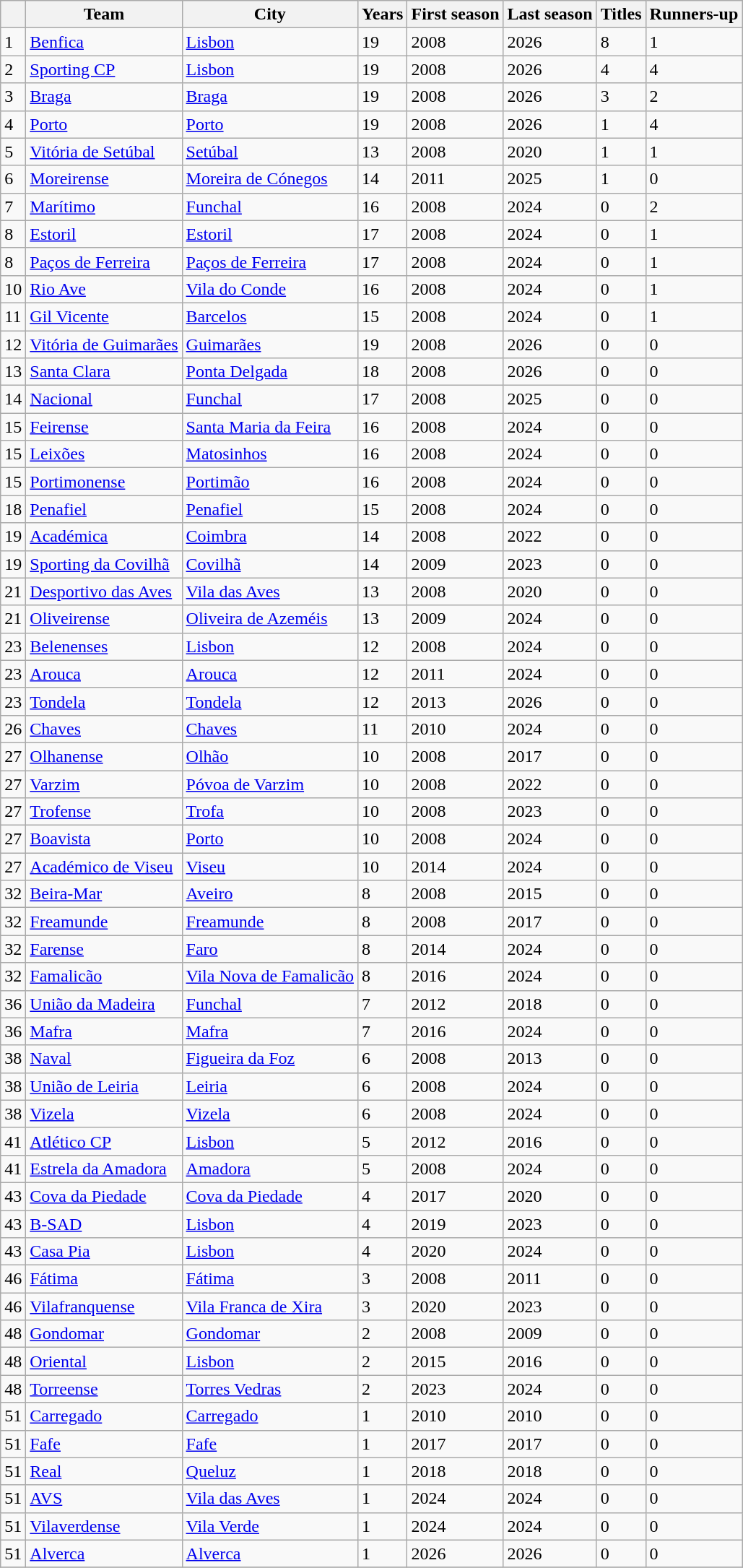<table class="wikitable sortable">
<tr>
<th></th>
<th>Team</th>
<th>City</th>
<th>Years</th>
<th>First season</th>
<th>Last season</th>
<th>Titles</th>
<th>Runners-up</th>
</tr>
<tr>
<td>1</td>
<td><a href='#'>Benfica</a></td>
<td><a href='#'>Lisbon</a></td>
<td>19</td>
<td>2008</td>
<td>2026</td>
<td>8</td>
<td>1</td>
</tr>
<tr>
<td>2</td>
<td><a href='#'>Sporting CP</a></td>
<td><a href='#'>Lisbon</a></td>
<td>19</td>
<td>2008</td>
<td>2026</td>
<td>4</td>
<td>4</td>
</tr>
<tr>
<td>3</td>
<td><a href='#'>Braga</a></td>
<td><a href='#'>Braga</a></td>
<td>19</td>
<td>2008</td>
<td>2026</td>
<td>3</td>
<td>2</td>
</tr>
<tr>
<td>4</td>
<td><a href='#'>Porto</a></td>
<td><a href='#'>Porto</a></td>
<td>19</td>
<td>2008</td>
<td>2026</td>
<td>1</td>
<td>4</td>
</tr>
<tr>
<td>5</td>
<td><a href='#'>Vitória de Setúbal</a></td>
<td><a href='#'>Setúbal</a></td>
<td>13</td>
<td>2008</td>
<td>2020</td>
<td>1</td>
<td>1</td>
</tr>
<tr>
<td>6</td>
<td><a href='#'>Moreirense</a></td>
<td><a href='#'>Moreira de Cónegos</a></td>
<td>14</td>
<td>2011</td>
<td>2025</td>
<td>1</td>
<td>0</td>
</tr>
<tr>
<td>7</td>
<td><a href='#'>Marítimo</a></td>
<td><a href='#'>Funchal</a></td>
<td>16</td>
<td>2008</td>
<td>2024</td>
<td>0</td>
<td>2</td>
</tr>
<tr>
<td>8</td>
<td><a href='#'>Estoril</a></td>
<td><a href='#'>Estoril</a></td>
<td>17</td>
<td>2008</td>
<td>2024</td>
<td>0</td>
<td>1</td>
</tr>
<tr>
<td>8</td>
<td><a href='#'>Paços de Ferreira</a></td>
<td><a href='#'>Paços de Ferreira</a></td>
<td>17</td>
<td>2008</td>
<td>2024</td>
<td>0</td>
<td>1</td>
</tr>
<tr>
<td>10</td>
<td><a href='#'>Rio Ave</a></td>
<td><a href='#'>Vila do Conde</a></td>
<td>16</td>
<td>2008</td>
<td>2024</td>
<td>0</td>
<td>1</td>
</tr>
<tr>
<td>11</td>
<td><a href='#'>Gil Vicente</a></td>
<td><a href='#'>Barcelos</a></td>
<td>15</td>
<td>2008</td>
<td>2024</td>
<td>0</td>
<td>1</td>
</tr>
<tr>
<td>12</td>
<td><a href='#'>Vitória de Guimarães</a></td>
<td><a href='#'>Guimarães</a></td>
<td>19</td>
<td>2008</td>
<td>2026</td>
<td>0</td>
<td>0</td>
</tr>
<tr>
<td>13</td>
<td><a href='#'>Santa Clara</a></td>
<td><a href='#'>Ponta Delgada</a></td>
<td>18</td>
<td>2008</td>
<td>2026</td>
<td>0</td>
<td>0</td>
</tr>
<tr>
<td>14</td>
<td><a href='#'>Nacional</a></td>
<td><a href='#'>Funchal</a></td>
<td>17</td>
<td>2008</td>
<td>2025</td>
<td>0</td>
<td>0</td>
</tr>
<tr>
<td>15</td>
<td><a href='#'>Feirense</a></td>
<td><a href='#'>Santa Maria da Feira</a></td>
<td>16</td>
<td>2008</td>
<td>2024</td>
<td>0</td>
<td>0</td>
</tr>
<tr>
<td>15</td>
<td><a href='#'>Leixões</a></td>
<td><a href='#'>Matosinhos</a></td>
<td>16</td>
<td>2008</td>
<td>2024</td>
<td>0</td>
<td>0</td>
</tr>
<tr>
<td>15</td>
<td><a href='#'>Portimonense</a></td>
<td><a href='#'>Portimão</a></td>
<td>16</td>
<td>2008</td>
<td>2024</td>
<td>0</td>
<td>0</td>
</tr>
<tr>
<td>18</td>
<td><a href='#'>Penafiel</a></td>
<td><a href='#'>Penafiel</a></td>
<td>15</td>
<td>2008</td>
<td>2024</td>
<td>0</td>
<td>0</td>
</tr>
<tr>
<td>19</td>
<td><a href='#'>Académica</a></td>
<td><a href='#'>Coimbra</a></td>
<td>14</td>
<td>2008</td>
<td>2022</td>
<td>0</td>
<td>0</td>
</tr>
<tr>
<td>19</td>
<td><a href='#'>Sporting da Covilhã</a></td>
<td><a href='#'>Covilhã</a></td>
<td>14</td>
<td>2009</td>
<td>2023</td>
<td>0</td>
<td>0</td>
</tr>
<tr>
<td>21</td>
<td><a href='#'>Desportivo das Aves</a></td>
<td><a href='#'>Vila das Aves</a></td>
<td>13</td>
<td>2008</td>
<td>2020</td>
<td>0</td>
<td>0</td>
</tr>
<tr>
<td>21</td>
<td><a href='#'>Oliveirense</a></td>
<td><a href='#'>Oliveira de Azeméis</a></td>
<td>13</td>
<td>2009</td>
<td>2024</td>
<td>0</td>
<td>0</td>
</tr>
<tr>
<td>23</td>
<td><a href='#'>Belenenses</a></td>
<td><a href='#'>Lisbon</a></td>
<td>12</td>
<td>2008</td>
<td>2024</td>
<td>0</td>
<td>0</td>
</tr>
<tr>
<td>23</td>
<td><a href='#'>Arouca</a></td>
<td><a href='#'>Arouca</a></td>
<td>12</td>
<td>2011</td>
<td>2024</td>
<td>0</td>
<td>0</td>
</tr>
<tr>
<td>23</td>
<td><a href='#'>Tondela</a></td>
<td><a href='#'>Tondela</a></td>
<td>12</td>
<td>2013</td>
<td>2026</td>
<td>0</td>
<td>0</td>
</tr>
<tr>
<td>26</td>
<td><a href='#'>Chaves</a></td>
<td><a href='#'>Chaves</a></td>
<td>11</td>
<td>2010</td>
<td>2024</td>
<td>0</td>
<td>0</td>
</tr>
<tr>
<td>27</td>
<td><a href='#'>Olhanense</a></td>
<td><a href='#'>Olhão</a></td>
<td>10</td>
<td>2008</td>
<td>2017</td>
<td>0</td>
<td>0</td>
</tr>
<tr>
<td>27</td>
<td><a href='#'>Varzim</a></td>
<td><a href='#'>Póvoa de Varzim</a></td>
<td>10</td>
<td>2008</td>
<td>2022</td>
<td>0</td>
<td>0</td>
</tr>
<tr>
<td>27</td>
<td><a href='#'>Trofense</a></td>
<td><a href='#'>Trofa</a></td>
<td>10</td>
<td>2008</td>
<td>2023</td>
<td>0</td>
<td>0</td>
</tr>
<tr>
<td>27</td>
<td><a href='#'>Boavista</a></td>
<td><a href='#'>Porto</a></td>
<td>10</td>
<td>2008</td>
<td>2024</td>
<td>0</td>
<td>0</td>
</tr>
<tr>
<td>27</td>
<td><a href='#'>Académico de Viseu</a></td>
<td><a href='#'>Viseu</a></td>
<td>10</td>
<td>2014</td>
<td>2024</td>
<td>0</td>
<td>0</td>
</tr>
<tr>
<td>32</td>
<td><a href='#'>Beira-Mar</a></td>
<td><a href='#'>Aveiro</a></td>
<td>8</td>
<td>2008</td>
<td>2015</td>
<td>0</td>
<td>0</td>
</tr>
<tr>
<td>32</td>
<td><a href='#'>Freamunde</a></td>
<td><a href='#'>Freamunde</a></td>
<td>8</td>
<td>2008</td>
<td>2017</td>
<td>0</td>
<td>0</td>
</tr>
<tr>
<td>32</td>
<td><a href='#'>Farense</a></td>
<td><a href='#'>Faro</a></td>
<td>8</td>
<td>2014</td>
<td>2024</td>
<td>0</td>
<td>0</td>
</tr>
<tr>
<td>32</td>
<td><a href='#'>Famalicão</a></td>
<td><a href='#'>Vila Nova de Famalicão</a></td>
<td>8</td>
<td>2016</td>
<td>2024</td>
<td>0</td>
<td>0</td>
</tr>
<tr>
<td>36</td>
<td><a href='#'>União da Madeira</a></td>
<td><a href='#'>Funchal</a></td>
<td>7</td>
<td>2012</td>
<td>2018</td>
<td>0</td>
<td>0</td>
</tr>
<tr>
<td>36</td>
<td><a href='#'>Mafra</a></td>
<td><a href='#'>Mafra</a></td>
<td>7</td>
<td>2016</td>
<td>2024</td>
<td>0</td>
<td>0</td>
</tr>
<tr>
<td>38</td>
<td><a href='#'>Naval</a></td>
<td><a href='#'>Figueira da Foz</a></td>
<td>6</td>
<td>2008</td>
<td>2013</td>
<td>0</td>
<td>0</td>
</tr>
<tr>
<td>38</td>
<td><a href='#'>União de Leiria</a></td>
<td><a href='#'>Leiria</a></td>
<td>6</td>
<td>2008</td>
<td>2024</td>
<td>0</td>
<td>0</td>
</tr>
<tr>
<td>38</td>
<td><a href='#'>Vizela</a></td>
<td><a href='#'>Vizela</a></td>
<td>6</td>
<td>2008</td>
<td>2024</td>
<td>0</td>
<td>0</td>
</tr>
<tr>
<td>41</td>
<td><a href='#'>Atlético CP</a></td>
<td><a href='#'>Lisbon</a></td>
<td>5</td>
<td>2012</td>
<td>2016</td>
<td>0</td>
<td>0</td>
</tr>
<tr>
<td>41</td>
<td><a href='#'>Estrela da Amadora</a></td>
<td><a href='#'>Amadora</a></td>
<td>5</td>
<td>2008</td>
<td>2024</td>
<td>0</td>
<td>0</td>
</tr>
<tr>
<td>43</td>
<td><a href='#'>Cova da Piedade</a></td>
<td><a href='#'>Cova da Piedade</a></td>
<td>4</td>
<td>2017</td>
<td>2020</td>
<td>0</td>
<td>0</td>
</tr>
<tr>
<td>43</td>
<td><a href='#'>B-SAD</a></td>
<td><a href='#'>Lisbon</a></td>
<td>4</td>
<td>2019</td>
<td>2023</td>
<td>0</td>
<td>0</td>
</tr>
<tr>
<td>43</td>
<td><a href='#'>Casa Pia</a></td>
<td><a href='#'>Lisbon</a></td>
<td>4</td>
<td>2020</td>
<td>2024</td>
<td>0</td>
<td>0</td>
</tr>
<tr>
<td>46</td>
<td><a href='#'>Fátima</a></td>
<td><a href='#'>Fátima</a></td>
<td>3</td>
<td>2008</td>
<td>2011</td>
<td>0</td>
<td>0</td>
</tr>
<tr>
<td>46</td>
<td><a href='#'>Vilafranquense</a></td>
<td><a href='#'>Vila Franca de Xira</a></td>
<td>3</td>
<td>2020</td>
<td>2023</td>
<td>0</td>
<td>0</td>
</tr>
<tr>
<td>48</td>
<td><a href='#'>Gondomar</a></td>
<td><a href='#'>Gondomar</a></td>
<td>2</td>
<td>2008</td>
<td>2009</td>
<td>0</td>
<td>0</td>
</tr>
<tr>
<td>48</td>
<td><a href='#'>Oriental</a></td>
<td><a href='#'>Lisbon</a></td>
<td>2</td>
<td>2015</td>
<td>2016</td>
<td>0</td>
<td>0</td>
</tr>
<tr>
<td>48</td>
<td><a href='#'>Torreense</a></td>
<td><a href='#'>Torres Vedras</a></td>
<td>2</td>
<td>2023</td>
<td>2024</td>
<td>0</td>
<td>0</td>
</tr>
<tr>
<td>51</td>
<td><a href='#'>Carregado</a></td>
<td><a href='#'>Carregado</a></td>
<td>1</td>
<td>2010</td>
<td>2010</td>
<td>0</td>
<td>0</td>
</tr>
<tr>
<td>51</td>
<td><a href='#'>Fafe</a></td>
<td><a href='#'>Fafe</a></td>
<td>1</td>
<td>2017</td>
<td>2017</td>
<td>0</td>
<td>0</td>
</tr>
<tr>
<td>51</td>
<td><a href='#'>Real</a></td>
<td><a href='#'>Queluz</a></td>
<td>1</td>
<td>2018</td>
<td>2018</td>
<td>0</td>
<td>0</td>
</tr>
<tr>
<td>51</td>
<td><a href='#'>AVS</a></td>
<td><a href='#'>Vila das Aves</a></td>
<td>1</td>
<td>2024</td>
<td>2024</td>
<td>0</td>
<td>0</td>
</tr>
<tr>
<td>51</td>
<td><a href='#'>Vilaverdense</a></td>
<td><a href='#'>Vila Verde</a></td>
<td>1</td>
<td>2024</td>
<td>2024</td>
<td>0</td>
<td>0</td>
</tr>
<tr>
<td>51</td>
<td><a href='#'>Alverca</a></td>
<td><a href='#'>Alverca</a></td>
<td>1</td>
<td>2026</td>
<td>2026</td>
<td>0</td>
<td>0</td>
</tr>
<tr>
</tr>
</table>
